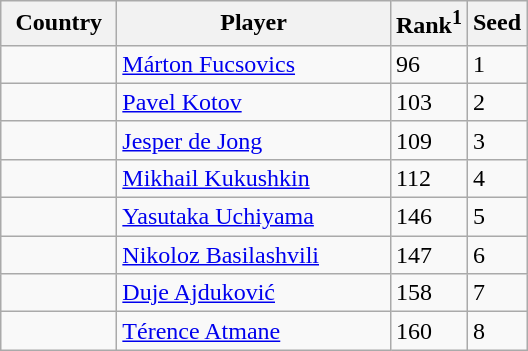<table class="sortable wikitable">
<tr>
<th width="70">Country</th>
<th width="175">Player</th>
<th>Rank<sup>1</sup></th>
<th>Seed</th>
</tr>
<tr>
<td></td>
<td><a href='#'>Márton Fucsovics</a></td>
<td>96</td>
<td>1</td>
</tr>
<tr>
<td></td>
<td><a href='#'>Pavel Kotov</a></td>
<td>103</td>
<td>2</td>
</tr>
<tr>
<td></td>
<td><a href='#'>Jesper de Jong</a></td>
<td>109</td>
<td>3</td>
</tr>
<tr>
<td></td>
<td><a href='#'>Mikhail Kukushkin</a></td>
<td>112</td>
<td>4</td>
</tr>
<tr>
<td></td>
<td><a href='#'>Yasutaka Uchiyama</a></td>
<td>146</td>
<td>5</td>
</tr>
<tr>
<td></td>
<td><a href='#'>Nikoloz Basilashvili</a></td>
<td>147</td>
<td>6</td>
</tr>
<tr>
<td></td>
<td><a href='#'>Duje Ajduković</a></td>
<td>158</td>
<td>7</td>
</tr>
<tr>
<td></td>
<td><a href='#'>Térence Atmane</a></td>
<td>160</td>
<td>8</td>
</tr>
</table>
